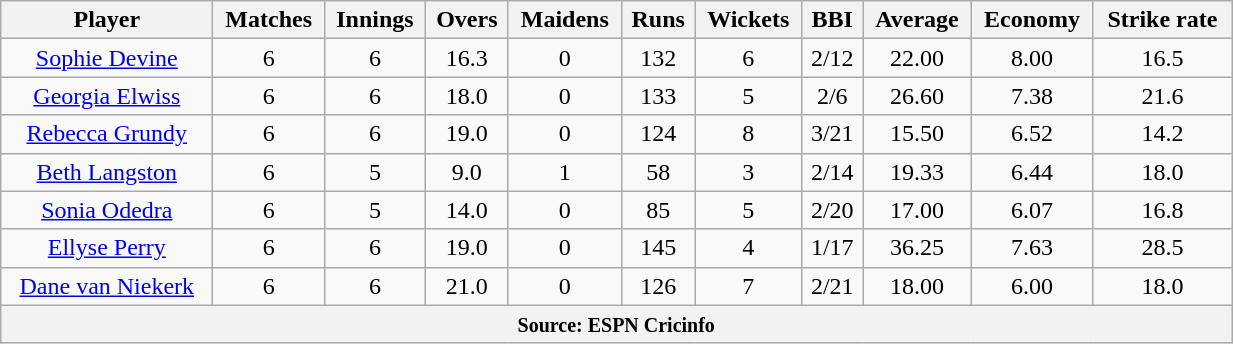<table class="wikitable" style="text-align:center; width:65%;">
<tr>
<th>Player</th>
<th>Matches</th>
<th>Innings</th>
<th>Overs</th>
<th>Maidens</th>
<th>Runs</th>
<th>Wickets</th>
<th>BBI</th>
<th>Average</th>
<th>Economy</th>
<th>Strike rate</th>
</tr>
<tr>
<td><a href='#'>Sophie Devine</a></td>
<td>6</td>
<td>6</td>
<td>16.3</td>
<td>0</td>
<td>132</td>
<td>6</td>
<td>2/12</td>
<td>22.00</td>
<td>8.00</td>
<td>16.5</td>
</tr>
<tr>
<td><a href='#'>Georgia Elwiss</a></td>
<td>6</td>
<td>6</td>
<td>18.0</td>
<td>0</td>
<td>133</td>
<td>5</td>
<td>2/6</td>
<td>26.60</td>
<td>7.38</td>
<td>21.6</td>
</tr>
<tr>
<td><a href='#'>Rebecca Grundy</a></td>
<td>6</td>
<td>6</td>
<td>19.0</td>
<td>0</td>
<td>124</td>
<td>8</td>
<td>3/21</td>
<td>15.50</td>
<td>6.52</td>
<td>14.2</td>
</tr>
<tr>
<td><a href='#'>Beth Langston</a></td>
<td>6</td>
<td>5</td>
<td>9.0</td>
<td>1</td>
<td>58</td>
<td>3</td>
<td>2/14</td>
<td>19.33</td>
<td>6.44</td>
<td>18.0</td>
</tr>
<tr>
<td><a href='#'>Sonia Odedra</a></td>
<td>6</td>
<td>5</td>
<td>14.0</td>
<td>0</td>
<td>85</td>
<td>5</td>
<td>2/20</td>
<td>17.00</td>
<td>6.07</td>
<td>16.8</td>
</tr>
<tr>
<td><a href='#'>Ellyse Perry</a></td>
<td>6</td>
<td>6</td>
<td>19.0</td>
<td>0</td>
<td>145</td>
<td>4</td>
<td>1/17</td>
<td>36.25</td>
<td>7.63</td>
<td>28.5</td>
</tr>
<tr>
<td><a href='#'>Dane van Niekerk</a></td>
<td>6</td>
<td>6</td>
<td>21.0</td>
<td>0</td>
<td>126</td>
<td>7</td>
<td>2/21</td>
<td>18.00</td>
<td>6.00</td>
<td>18.0</td>
</tr>
<tr>
<th colspan="13"><small>Source: ESPN Cricinfo </small></th>
</tr>
</table>
